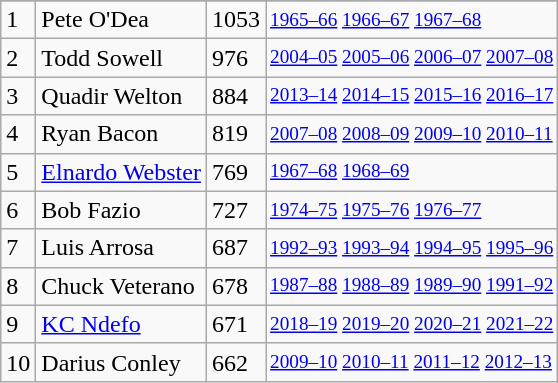<table class="wikitable">
<tr>
</tr>
<tr>
<td>1</td>
<td>Pete O'Dea</td>
<td>1053</td>
<td style="font-size:80%;"><a href='#'>1965–66</a> <a href='#'>1966–67</a> <a href='#'>1967–68</a></td>
</tr>
<tr>
<td>2</td>
<td>Todd Sowell</td>
<td>976</td>
<td style="font-size:80%;"><a href='#'>2004–05</a> <a href='#'>2005–06</a> <a href='#'>2006–07</a> <a href='#'>2007–08</a></td>
</tr>
<tr>
<td>3</td>
<td>Quadir Welton</td>
<td>884</td>
<td style="font-size:80%;"><a href='#'>2013–14</a> <a href='#'>2014–15</a> <a href='#'>2015–16</a> <a href='#'>2016–17</a></td>
</tr>
<tr>
<td>4</td>
<td>Ryan Bacon</td>
<td>819</td>
<td style="font-size:80%;"><a href='#'>2007–08</a> <a href='#'>2008–09</a> <a href='#'>2009–10</a> <a href='#'>2010–11</a></td>
</tr>
<tr>
<td>5</td>
<td><a href='#'>Elnardo Webster</a></td>
<td>769</td>
<td style="font-size:80%;"><a href='#'>1967–68</a> <a href='#'>1968–69</a></td>
</tr>
<tr>
<td>6</td>
<td>Bob Fazio</td>
<td>727</td>
<td style="font-size:80%;"><a href='#'>1974–75</a> <a href='#'>1975–76</a> <a href='#'>1976–77</a></td>
</tr>
<tr>
<td>7</td>
<td>Luis Arrosa</td>
<td>687</td>
<td style="font-size:80%;"><a href='#'>1992–93</a> <a href='#'>1993–94</a> <a href='#'>1994–95</a> <a href='#'>1995–96</a></td>
</tr>
<tr>
<td>8</td>
<td>Chuck Veterano</td>
<td>678</td>
<td style="font-size:80%;"><a href='#'>1987–88</a> <a href='#'>1988–89</a> <a href='#'>1989–90</a> <a href='#'>1991–92</a></td>
</tr>
<tr>
<td>9</td>
<td><a href='#'>KC Ndefo</a></td>
<td>671</td>
<td style="font-size:80%;"><a href='#'>2018–19</a> <a href='#'>2019–20</a> <a href='#'>2020–21</a> <a href='#'>2021–22</a></td>
</tr>
<tr>
<td>10</td>
<td>Darius Conley</td>
<td>662</td>
<td style="font-size:80%;"><a href='#'>2009–10</a> <a href='#'>2010–11</a> <a href='#'>2011–12</a> <a href='#'>2012–13</a></td>
</tr>
</table>
